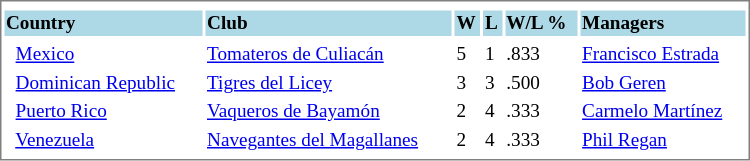<table cellpadding="1" width="500px" style="font-size: 80%; border: 1px solid gray;">
<tr align="center" style="font-size: larger;">
<td colspan=6></td>
</tr>
<tr style="background:lightblue;">
<td><strong>Country</strong></td>
<td><strong>Club</strong></td>
<td><strong>W</strong></td>
<td><strong>L</strong></td>
<td><strong>W/L %</strong></td>
<td><strong>Managers</strong></td>
</tr>
<tr align="center" style="vertical-align: middle;" style="background:lightblue;">
</tr>
<tr>
<td>   <a href='#'>Mexico</a></td>
<td><a href='#'>Tomateros de Culiacán</a></td>
<td>5</td>
<td>1</td>
<td>.833</td>
<td><a href='#'>Francisco Estrada</a></td>
</tr>
<tr>
<td>   <a href='#'>Dominican Republic</a></td>
<td><a href='#'>Tigres del Licey</a></td>
<td>3</td>
<td>3</td>
<td>.500</td>
<td><a href='#'>Bob Geren</a></td>
</tr>
<tr>
<td>   <a href='#'>Puerto Rico</a></td>
<td><a href='#'>Vaqueros de Bayamón</a></td>
<td>2</td>
<td>4</td>
<td>.333</td>
<td><a href='#'>Carmelo Martínez</a></td>
</tr>
<tr>
<td>   <a href='#'>Venezuela</a></td>
<td><a href='#'>Navegantes del Magallanes</a></td>
<td>2</td>
<td>4</td>
<td>.333</td>
<td><a href='#'>Phil Regan</a></td>
</tr>
<tr>
</tr>
</table>
